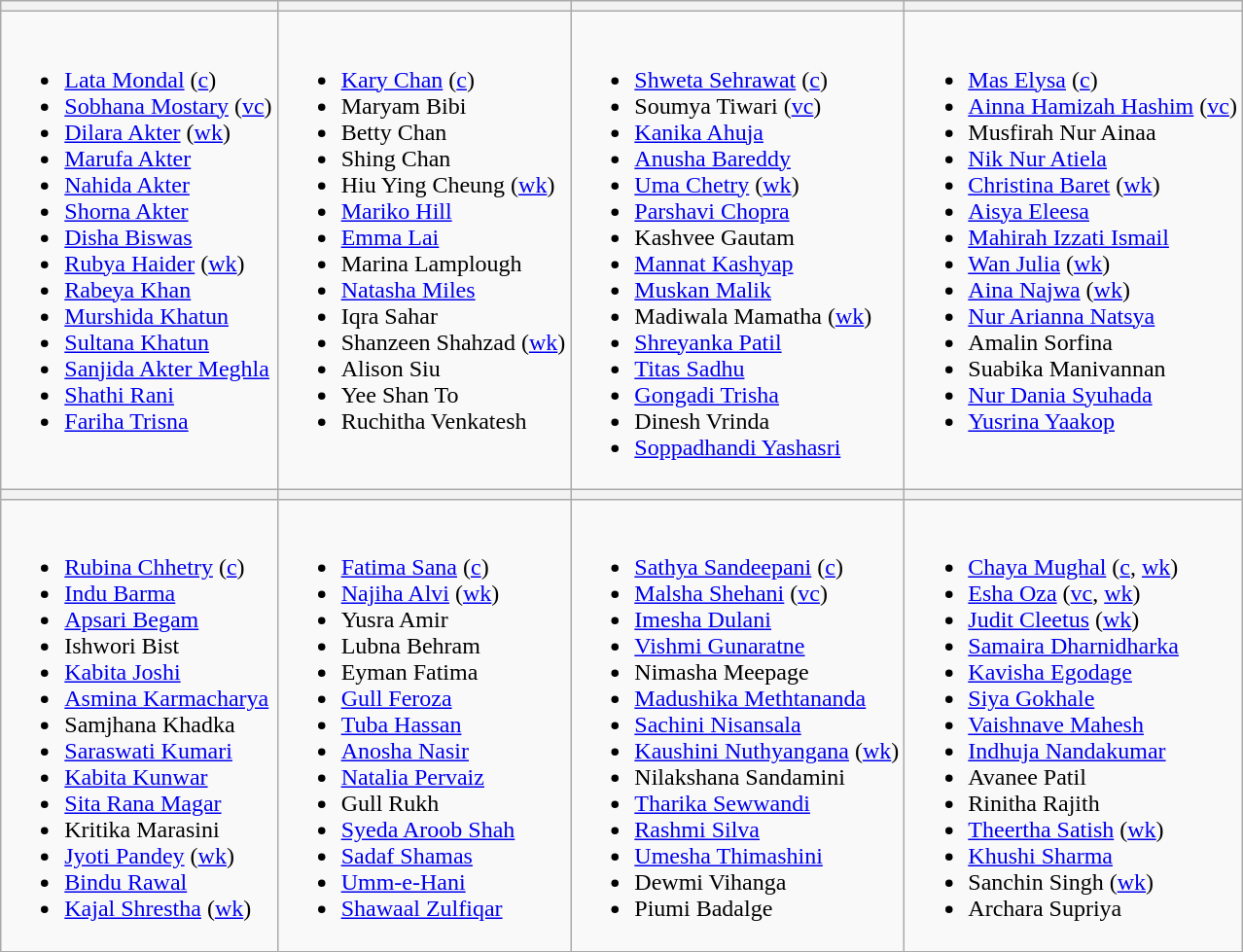<table class="wikitable">
<tr>
<th></th>
<th></th>
<th></th>
<th></th>
</tr>
<tr style="vertical-align:top">
<td><br><ul><li><a href='#'>Lata Mondal</a> (<a href='#'>c</a>)</li><li><a href='#'>Sobhana Mostary</a> (<a href='#'>vc</a>)</li><li><a href='#'>Dilara Akter</a> (<a href='#'>wk</a>)</li><li><a href='#'>Marufa Akter</a></li><li><a href='#'>Nahida Akter</a></li><li><a href='#'>Shorna Akter</a></li><li><a href='#'>Disha Biswas</a></li><li><a href='#'>Rubya Haider</a> (<a href='#'>wk</a>)</li><li><a href='#'>Rabeya Khan</a></li><li><a href='#'>Murshida Khatun</a></li><li><a href='#'>Sultana Khatun</a></li><li><a href='#'>Sanjida Akter Meghla</a></li><li><a href='#'>Shathi Rani</a></li><li><a href='#'>Fariha Trisna</a></li></ul></td>
<td><br><ul><li><a href='#'>Kary Chan</a> (<a href='#'>c</a>)</li><li>Maryam Bibi</li><li>Betty Chan</li><li>Shing Chan</li><li>Hiu Ying Cheung (<a href='#'>wk</a>)</li><li><a href='#'>Mariko Hill</a></li><li><a href='#'>Emma Lai</a></li><li>Marina Lamplough</li><li><a href='#'>Natasha Miles</a></li><li>Iqra Sahar</li><li>Shanzeen Shahzad (<a href='#'>wk</a>)</li><li>Alison Siu</li><li>Yee Shan To</li><li>Ruchitha Venkatesh</li></ul></td>
<td><br><ul><li><a href='#'>Shweta Sehrawat</a> (<a href='#'>c</a>)</li><li>Soumya Tiwari (<a href='#'>vc</a>)</li><li><a href='#'>Kanika Ahuja</a></li><li><a href='#'>Anusha Bareddy</a></li><li><a href='#'>Uma Chetry</a> (<a href='#'>wk</a>)</li><li><a href='#'>Parshavi Chopra</a></li><li>Kashvee Gautam</li><li><a href='#'>Mannat Kashyap</a></li><li><a href='#'>Muskan Malik</a></li><li>Madiwala Mamatha (<a href='#'>wk</a>)</li><li><a href='#'>Shreyanka Patil</a></li><li><a href='#'>Titas Sadhu</a></li><li><a href='#'>Gongadi Trisha</a></li><li>Dinesh Vrinda</li><li><a href='#'>Soppadhandi Yashasri</a></li></ul></td>
<td><br><ul><li><a href='#'>Mas Elysa</a> (<a href='#'>c</a>)</li><li><a href='#'>Ainna Hamizah Hashim</a> (<a href='#'>vc</a>)</li><li>Musfirah Nur Ainaa</li><li><a href='#'>Nik Nur Atiela</a></li><li><a href='#'>Christina Baret</a> (<a href='#'>wk</a>)</li><li><a href='#'>Aisya Eleesa</a></li><li><a href='#'>Mahirah Izzati Ismail</a></li><li><a href='#'>Wan Julia</a> (<a href='#'>wk</a>)</li><li><a href='#'>Aina Najwa</a> (<a href='#'>wk</a>)</li><li><a href='#'>Nur Arianna Natsya</a></li><li>Amalin Sorfina</li><li>Suabika Manivannan</li><li><a href='#'>Nur Dania Syuhada</a></li><li><a href='#'>Yusrina Yaakop</a></li></ul></td>
</tr>
<tr>
<th></th>
<th></th>
<th></th>
<th></th>
</tr>
<tr style="vertical-align:top">
<td><br><ul><li><a href='#'>Rubina Chhetry</a> (<a href='#'>c</a>)</li><li><a href='#'>Indu Barma</a></li><li><a href='#'>Apsari Begam</a></li><li>Ishwori Bist</li><li><a href='#'>Kabita Joshi</a></li><li><a href='#'>Asmina Karmacharya</a></li><li>Samjhana Khadka</li><li><a href='#'>Saraswati Kumari</a></li><li><a href='#'>Kabita Kunwar</a></li><li><a href='#'>Sita Rana Magar</a></li><li>Kritika Marasini</li><li><a href='#'>Jyoti Pandey</a> (<a href='#'>wk</a>)</li><li><a href='#'>Bindu Rawal</a></li><li><a href='#'>Kajal Shrestha</a> (<a href='#'>wk</a>)</li></ul></td>
<td><br><ul><li><a href='#'>Fatima Sana</a> (<a href='#'>c</a>)</li><li><a href='#'>Najiha Alvi</a> (<a href='#'>wk</a>)</li><li>Yusra Amir</li><li>Lubna Behram</li><li>Eyman Fatima</li><li><a href='#'>Gull Feroza</a></li><li><a href='#'>Tuba Hassan</a></li><li><a href='#'>Anosha Nasir</a></li><li><a href='#'>Natalia Pervaiz</a></li><li>Gull Rukh</li><li><a href='#'>Syeda Aroob Shah</a></li><li><a href='#'>Sadaf Shamas</a></li><li><a href='#'>Umm-e-Hani</a></li><li><a href='#'>Shawaal Zulfiqar</a></li></ul></td>
<td><br><ul><li><a href='#'>Sathya Sandeepani</a> (<a href='#'>c</a>)</li><li><a href='#'>Malsha Shehani</a> (<a href='#'>vc</a>)</li><li><a href='#'>Imesha Dulani</a></li><li><a href='#'>Vishmi Gunaratne</a></li><li>Nimasha Meepage</li><li><a href='#'>Madushika Methtananda</a></li><li><a href='#'>Sachini Nisansala</a></li><li><a href='#'>Kaushini Nuthyangana</a> (<a href='#'>wk</a>)</li><li>Nilakshana Sandamini</li><li><a href='#'>Tharika Sewwandi</a></li><li><a href='#'>Rashmi Silva</a></li><li><a href='#'>Umesha Thimashini</a></li><li>Dewmi Vihanga</li><li>Piumi Badalge</li></ul></td>
<td><br><ul><li><a href='#'>Chaya Mughal</a> (<a href='#'>c</a>, <a href='#'>wk</a>)</li><li><a href='#'>Esha Oza</a> (<a href='#'>vc</a>, <a href='#'>wk</a>)</li><li><a href='#'>Judit Cleetus</a> (<a href='#'>wk</a>)</li><li><a href='#'>Samaira Dharnidharka</a></li><li><a href='#'>Kavisha Egodage</a></li><li><a href='#'>Siya Gokhale</a></li><li><a href='#'>Vaishnave Mahesh</a></li><li><a href='#'>Indhuja Nandakumar</a></li><li>Avanee Patil</li><li>Rinitha Rajith</li><li><a href='#'>Theertha Satish</a> (<a href='#'>wk</a>)</li><li><a href='#'>Khushi Sharma</a></li><li>Sanchin Singh (<a href='#'>wk</a>)</li><li>Archara Supriya</li></ul></td>
</tr>
</table>
